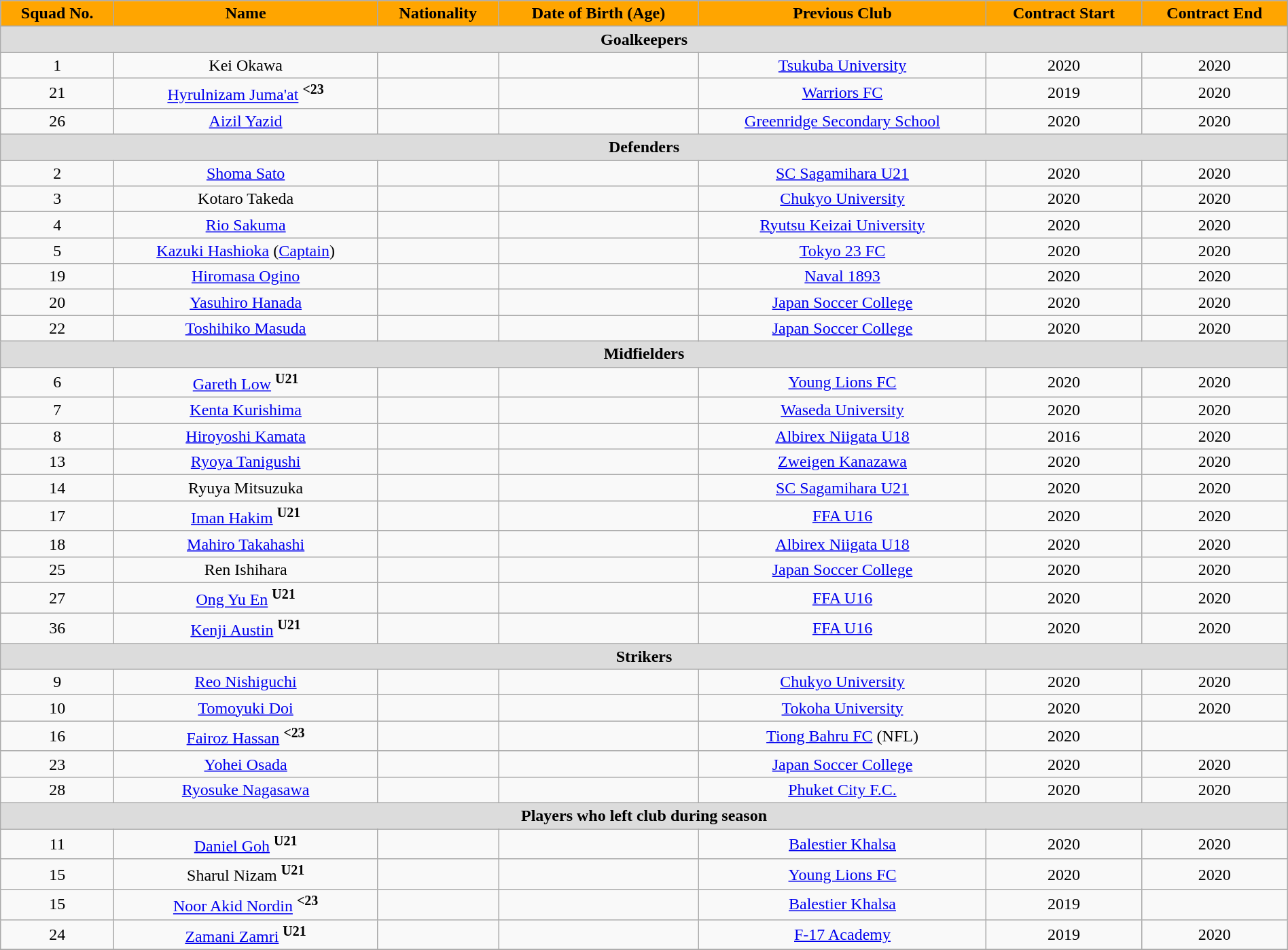<table class="wikitable" style="text-align:center; font-size:100%; width:100%;">
<tr>
<th style="background:#FFA500; color:black; text-align:center;">Squad No.</th>
<th style="background:#FFA500; color:black; text-align:center;">Name</th>
<th style="background:#FFA500; color:black; text-align:center;">Nationality</th>
<th style="background:#FFA500; color:black; text-align:center;">Date of Birth (Age)</th>
<th style="background:#FFA500; color:black; text-align:center;">Previous Club</th>
<th style="background:#FFA500; color:black; text-align:center;">Contract Start</th>
<th style="background:#FFA500; color:black; text-align:center;">Contract End</th>
</tr>
<tr>
<th colspan="8" style="background:#dcdcdc; text-align:center">Goalkeepers</th>
</tr>
<tr>
<td>1</td>
<td>Kei Okawa</td>
<td></td>
<td></td>
<td> <a href='#'>Tsukuba University</a></td>
<td>2020</td>
<td>2020</td>
</tr>
<tr>
<td>21</td>
<td><a href='#'>Hyrulnizam Juma'at</a> <sup><strong><23</strong></sup></td>
<td></td>
<td></td>
<td> <a href='#'>Warriors FC</a></td>
<td>2019</td>
<td>2020</td>
</tr>
<tr>
<td>26</td>
<td><a href='#'>Aizil Yazid</a></td>
<td></td>
<td></td>
<td> <a href='#'>Greenridge Secondary School</a></td>
<td>2020</td>
<td>2020</td>
</tr>
<tr>
<th colspan="8" style="background:#dcdcdc; text-align:center">Defenders</th>
</tr>
<tr>
<td>2</td>
<td><a href='#'>Shoma Sato</a></td>
<td></td>
<td></td>
<td> <a href='#'>SC Sagamihara U21</a></td>
<td>2020</td>
<td>2020</td>
</tr>
<tr>
<td>3</td>
<td>Kotaro Takeda</td>
<td></td>
<td></td>
<td> <a href='#'>Chukyo University</a></td>
<td>2020</td>
<td>2020</td>
</tr>
<tr>
<td>4</td>
<td><a href='#'>Rio Sakuma</a></td>
<td></td>
<td></td>
<td> <a href='#'>Ryutsu Keizai University</a></td>
<td>2020</td>
<td>2020</td>
</tr>
<tr>
<td>5</td>
<td><a href='#'>Kazuki Hashioka</a> (<a href='#'>Captain</a>)</td>
<td></td>
<td></td>
<td> <a href='#'>Tokyo 23 FC</a></td>
<td>2020</td>
<td>2020</td>
</tr>
<tr>
<td>19</td>
<td><a href='#'>Hiromasa Ogino</a></td>
<td></td>
<td></td>
<td> <a href='#'>Naval 1893</a></td>
<td>2020</td>
<td>2020</td>
</tr>
<tr>
<td>20</td>
<td><a href='#'>Yasuhiro Hanada</a></td>
<td></td>
<td></td>
<td> <a href='#'>Japan Soccer College</a></td>
<td>2020</td>
<td>2020</td>
</tr>
<tr>
<td>22</td>
<td><a href='#'>Toshihiko Masuda</a></td>
<td></td>
<td></td>
<td> <a href='#'>Japan Soccer College</a></td>
<td>2020</td>
<td>2020</td>
</tr>
<tr>
<th colspan="8" style="background:#dcdcdc; text-align:center">Midfielders</th>
</tr>
<tr>
<td>6</td>
<td><a href='#'>Gareth Low</a> <sup><strong>U21</strong></sup></td>
<td></td>
<td></td>
<td> <a href='#'>Young Lions FC</a></td>
<td>2020</td>
<td>2020</td>
</tr>
<tr>
<td>7</td>
<td><a href='#'>Kenta Kurishima</a></td>
<td></td>
<td></td>
<td> <a href='#'>Waseda University</a></td>
<td>2020</td>
<td>2020</td>
</tr>
<tr>
<td>8</td>
<td><a href='#'>Hiroyoshi Kamata</a></td>
<td></td>
<td></td>
<td> <a href='#'>Albirex Niigata U18</a></td>
<td>2016</td>
<td>2020</td>
</tr>
<tr>
<td>13</td>
<td><a href='#'>Ryoya Tanigushi</a></td>
<td></td>
<td></td>
<td> <a href='#'>Zweigen Kanazawa</a></td>
<td>2020</td>
<td>2020</td>
</tr>
<tr>
<td>14</td>
<td>Ryuya Mitsuzuka</td>
<td></td>
<td></td>
<td> <a href='#'>SC Sagamihara U21</a></td>
<td>2020</td>
<td>2020</td>
</tr>
<tr>
<td>17</td>
<td><a href='#'>Iman Hakim</a> <sup><strong>U21</strong></sup></td>
<td></td>
<td></td>
<td> <a href='#'>FFA U16</a></td>
<td>2020</td>
<td>2020</td>
</tr>
<tr>
<td>18</td>
<td><a href='#'>Mahiro Takahashi</a></td>
<td></td>
<td></td>
<td> <a href='#'>Albirex Niigata U18</a></td>
<td>2020</td>
<td>2020</td>
</tr>
<tr>
<td>25</td>
<td>Ren Ishihara</td>
<td></td>
<td></td>
<td> <a href='#'>Japan Soccer College</a></td>
<td>2020</td>
<td>2020</td>
</tr>
<tr>
<td>27</td>
<td><a href='#'>Ong Yu En</a> <sup><strong>U21</strong></sup></td>
<td></td>
<td></td>
<td> <a href='#'>FFA U16</a></td>
<td>2020</td>
<td>2020</td>
</tr>
<tr>
<td>36</td>
<td><a href='#'>Kenji Austin</a> <sup><strong>U21</strong></sup></td>
<td></td>
<td></td>
<td> <a href='#'>FFA U16</a></td>
<td>2020</td>
<td>2020</td>
</tr>
<tr>
<th colspan="8" style="background:#dcdcdc; text-align:center">Strikers</th>
</tr>
<tr>
<td>9</td>
<td><a href='#'>Reo Nishiguchi</a></td>
<td></td>
<td></td>
<td> <a href='#'>Chukyo University</a></td>
<td>2020</td>
<td>2020</td>
</tr>
<tr>
<td>10</td>
<td><a href='#'>Tomoyuki Doi</a></td>
<td></td>
<td></td>
<td> <a href='#'>Tokoha University</a></td>
<td>2020</td>
<td>2020</td>
</tr>
<tr>
<td>16</td>
<td><a href='#'>Fairoz Hassan</a> <sup><strong><23</strong></sup></td>
<td></td>
<td></td>
<td> <a href='#'>Tiong Bahru FC</a> (NFL)</td>
<td>2020</td>
<td></td>
</tr>
<tr>
<td>23</td>
<td><a href='#'>Yohei Osada</a></td>
<td></td>
<td></td>
<td> <a href='#'>Japan Soccer College</a></td>
<td>2020</td>
<td>2020</td>
</tr>
<tr>
<td>28</td>
<td><a href='#'>Ryosuke Nagasawa</a></td>
<td></td>
<td></td>
<td> <a href='#'>Phuket City F.C.</a></td>
<td>2020</td>
<td>2020</td>
</tr>
<tr>
<th colspan="8" style="background:#dcdcdc; text-align:center">Players who left club during season</th>
</tr>
<tr>
<td>11</td>
<td><a href='#'>Daniel Goh</a> <sup><strong>U21</strong></sup></td>
<td></td>
<td></td>
<td> <a href='#'>Balestier Khalsa</a></td>
<td>2020</td>
<td>2020</td>
</tr>
<tr>
<td>15</td>
<td>Sharul Nizam <sup><strong>U21</strong></sup></td>
<td></td>
<td></td>
<td> <a href='#'>Young Lions FC</a></td>
<td>2020</td>
<td>2020</td>
</tr>
<tr>
<td>15</td>
<td><a href='#'>Noor Akid Nordin</a> <sup><strong><23</strong></sup></td>
<td></td>
<td></td>
<td> <a href='#'>Balestier Khalsa</a></td>
<td>2019</td>
<td></td>
</tr>
<tr>
<td>24</td>
<td><a href='#'>Zamani Zamri</a> <sup><strong>U21</strong></sup></td>
<td></td>
<td></td>
<td> <a href='#'>F-17 Academy</a></td>
<td>2019</td>
<td>2020</td>
</tr>
<tr>
</tr>
</table>
